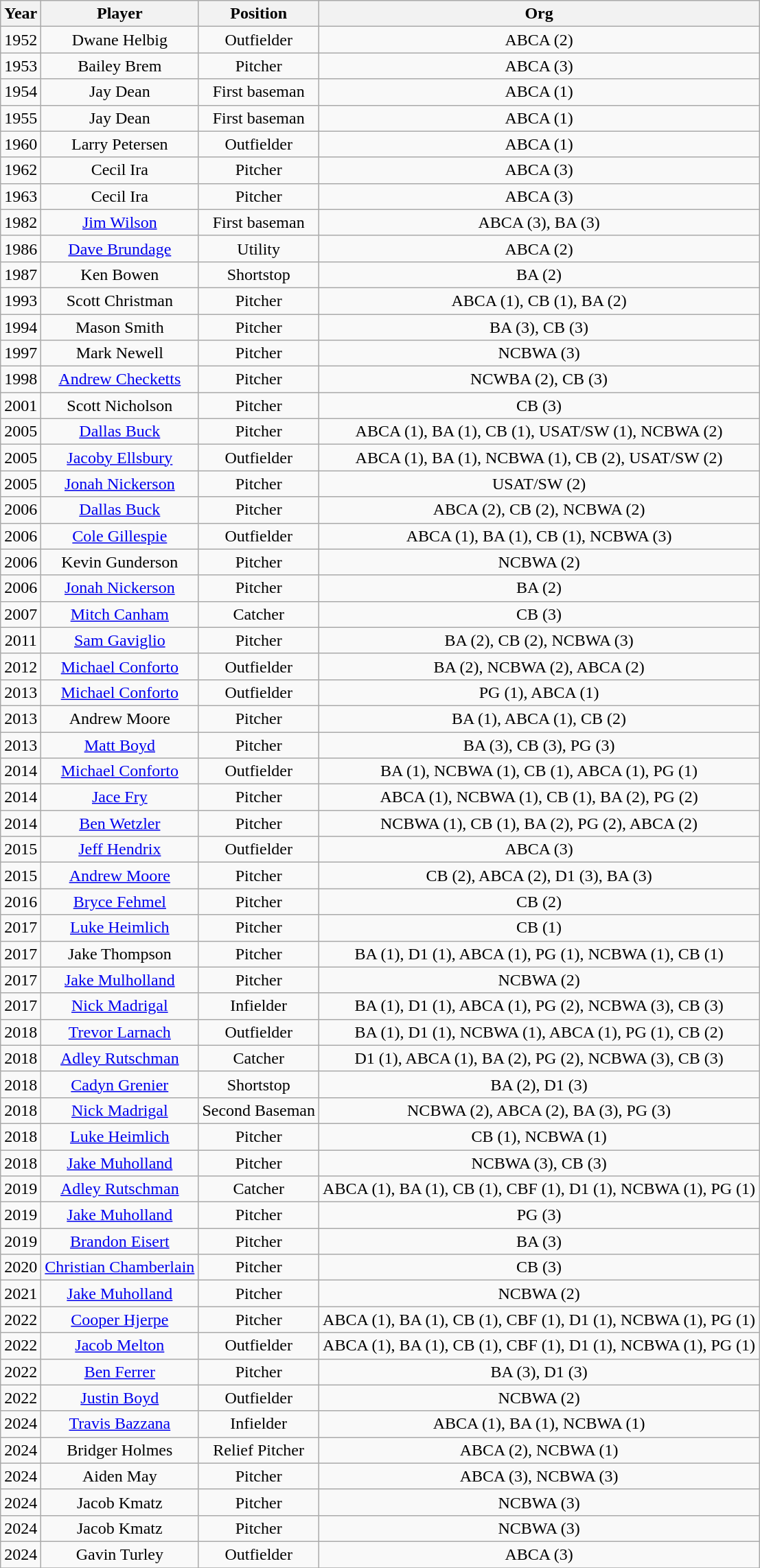<table class="wikitable" style="text-align:center">
<tr>
<th>Year</th>
<th>Player</th>
<th>Position</th>
<th>Org</th>
</tr>
<tr>
<td>1952</td>
<td>Dwane Helbig</td>
<td>Outfielder</td>
<td>ABCA (2)</td>
</tr>
<tr>
<td>1953</td>
<td>Bailey Brem</td>
<td>Pitcher</td>
<td>ABCA (3)</td>
</tr>
<tr>
<td>1954</td>
<td>Jay Dean</td>
<td>First baseman</td>
<td>ABCA (1)</td>
</tr>
<tr>
<td>1955</td>
<td>Jay Dean</td>
<td>First baseman</td>
<td>ABCA (1)</td>
</tr>
<tr>
<td>1960</td>
<td>Larry Petersen</td>
<td>Outfielder</td>
<td>ABCA (1)</td>
</tr>
<tr>
<td>1962</td>
<td>Cecil Ira</td>
<td>Pitcher</td>
<td>ABCA (3)</td>
</tr>
<tr>
<td>1963</td>
<td>Cecil Ira</td>
<td>Pitcher</td>
<td>ABCA (3)</td>
</tr>
<tr>
<td>1982</td>
<td><a href='#'>Jim Wilson</a></td>
<td>First baseman</td>
<td>ABCA (3), BA (3)</td>
</tr>
<tr>
<td>1986</td>
<td><a href='#'>Dave Brundage</a></td>
<td>Utility</td>
<td>ABCA (2)</td>
</tr>
<tr>
<td>1987</td>
<td>Ken Bowen</td>
<td>Shortstop</td>
<td>BA (2)</td>
</tr>
<tr>
<td>1993</td>
<td>Scott Christman</td>
<td>Pitcher</td>
<td>ABCA (1), CB (1), BA (2)</td>
</tr>
<tr>
<td>1994</td>
<td>Mason Smith</td>
<td>Pitcher</td>
<td>BA (3), CB (3)</td>
</tr>
<tr>
<td>1997</td>
<td>Mark Newell</td>
<td>Pitcher</td>
<td>NCBWA (3)</td>
</tr>
<tr>
<td>1998</td>
<td><a href='#'>Andrew Checketts</a></td>
<td>Pitcher</td>
<td>NCWBA (2), CB (3)</td>
</tr>
<tr>
<td>2001</td>
<td>Scott Nicholson</td>
<td>Pitcher</td>
<td>CB (3)</td>
</tr>
<tr>
<td>2005</td>
<td><a href='#'>Dallas Buck</a></td>
<td>Pitcher</td>
<td>ABCA (1), BA (1), CB (1), USAT/SW (1), NCBWA (2)</td>
</tr>
<tr>
<td>2005</td>
<td><a href='#'>Jacoby Ellsbury</a></td>
<td>Outfielder</td>
<td>ABCA (1), BA (1), NCBWA (1), CB (2), USAT/SW (2)</td>
</tr>
<tr>
<td>2005</td>
<td><a href='#'>Jonah Nickerson</a></td>
<td>Pitcher</td>
<td>USAT/SW (2)</td>
</tr>
<tr>
<td>2006</td>
<td><a href='#'>Dallas Buck</a></td>
<td>Pitcher</td>
<td>ABCA (2), CB (2), NCBWA (2)</td>
</tr>
<tr>
<td>2006</td>
<td><a href='#'>Cole Gillespie</a></td>
<td>Outfielder</td>
<td>ABCA (1), BA (1), CB (1), NCBWA (3)</td>
</tr>
<tr>
<td>2006</td>
<td>Kevin Gunderson</td>
<td>Pitcher</td>
<td>NCBWA (2)</td>
</tr>
<tr>
<td>2006</td>
<td><a href='#'>Jonah Nickerson</a></td>
<td>Pitcher</td>
<td>BA (2)</td>
</tr>
<tr>
<td>2007</td>
<td><a href='#'>Mitch Canham</a></td>
<td>Catcher</td>
<td>CB (3)</td>
</tr>
<tr>
<td>2011</td>
<td><a href='#'>Sam Gaviglio</a></td>
<td>Pitcher</td>
<td>BA (2), CB (2), NCBWA (3)</td>
</tr>
<tr>
<td>2012</td>
<td><a href='#'>Michael Conforto</a></td>
<td>Outfielder</td>
<td>BA (2), NCBWA (2), ABCA (2)</td>
</tr>
<tr>
<td>2013</td>
<td><a href='#'>Michael Conforto</a></td>
<td>Outfielder</td>
<td>PG (1), ABCA (1)</td>
</tr>
<tr>
<td>2013</td>
<td>Andrew Moore</td>
<td>Pitcher</td>
<td>BA (1), ABCA (1), CB (2)</td>
</tr>
<tr>
<td>2013</td>
<td><a href='#'>Matt Boyd</a></td>
<td>Pitcher</td>
<td>BA (3), CB (3), PG (3)</td>
</tr>
<tr>
<td>2014</td>
<td><a href='#'>Michael Conforto</a></td>
<td>Outfielder</td>
<td>BA (1), NCBWA (1), CB (1), ABCA (1), PG (1)</td>
</tr>
<tr>
<td>2014</td>
<td><a href='#'>Jace Fry</a></td>
<td>Pitcher</td>
<td>ABCA (1), NCBWA (1), CB (1), BA (2), PG (2)</td>
</tr>
<tr>
<td>2014</td>
<td><a href='#'>Ben Wetzler</a></td>
<td>Pitcher</td>
<td>NCBWA (1), CB (1), BA (2), PG (2), ABCA (2)</td>
</tr>
<tr>
<td>2015</td>
<td><a href='#'>Jeff Hendrix</a></td>
<td>Outfielder</td>
<td>ABCA (3)</td>
</tr>
<tr>
<td>2015</td>
<td><a href='#'>Andrew Moore</a></td>
<td>Pitcher</td>
<td>CB (2), ABCA (2), D1 (3), BA (3)</td>
</tr>
<tr>
<td>2016</td>
<td><a href='#'>Bryce Fehmel</a></td>
<td>Pitcher</td>
<td>CB (2)</td>
</tr>
<tr>
<td>2017</td>
<td><a href='#'>Luke Heimlich</a></td>
<td>Pitcher</td>
<td>CB (1)</td>
</tr>
<tr>
<td>2017</td>
<td>Jake Thompson</td>
<td>Pitcher</td>
<td>BA (1), D1 (1), ABCA (1), PG (1), NCBWA (1), CB (1)</td>
</tr>
<tr>
<td>2017</td>
<td><a href='#'>Jake Mulholland</a></td>
<td>Pitcher</td>
<td>NCBWA (2)</td>
</tr>
<tr>
<td>2017</td>
<td><a href='#'>Nick Madrigal</a></td>
<td>Infielder</td>
<td>BA (1), D1 (1), ABCA (1), PG (2), NCBWA (3), CB (3)</td>
</tr>
<tr>
<td>2018</td>
<td><a href='#'>Trevor Larnach</a></td>
<td>Outfielder</td>
<td>BA (1), D1 (1), NCBWA (1), ABCA (1), PG (1), CB (2)</td>
</tr>
<tr>
<td>2018</td>
<td><a href='#'>Adley Rutschman</a></td>
<td>Catcher</td>
<td>D1 (1), ABCA (1), BA (2), PG (2), NCBWA (3), CB (3)</td>
</tr>
<tr>
<td>2018</td>
<td><a href='#'>Cadyn Grenier</a></td>
<td>Shortstop</td>
<td>BA (2), D1 (3)</td>
</tr>
<tr>
<td>2018</td>
<td><a href='#'>Nick Madrigal</a></td>
<td>Second Baseman</td>
<td>NCBWA (2), ABCA (2), BA (3), PG (3)</td>
</tr>
<tr>
<td>2018</td>
<td><a href='#'>Luke Heimlich</a></td>
<td>Pitcher</td>
<td>CB (1), NCBWA (1)</td>
</tr>
<tr>
<td>2018</td>
<td><a href='#'>Jake Muholland</a></td>
<td>Pitcher</td>
<td>NCBWA (3), CB (3)</td>
</tr>
<tr>
<td>2019</td>
<td><a href='#'>Adley Rutschman</a></td>
<td>Catcher</td>
<td>ABCA (1), BA (1), CB (1), CBF (1), D1 (1), NCBWA (1), PG (1)</td>
</tr>
<tr>
<td>2019</td>
<td><a href='#'>Jake Muholland</a></td>
<td>Pitcher</td>
<td>PG (3)</td>
</tr>
<tr>
<td>2019</td>
<td><a href='#'>Brandon Eisert</a></td>
<td>Pitcher</td>
<td>BA (3)</td>
</tr>
<tr>
<td>2020</td>
<td><a href='#'>Christian Chamberlain</a></td>
<td>Pitcher</td>
<td>CB (3)</td>
</tr>
<tr>
<td>2021</td>
<td><a href='#'>Jake Muholland</a></td>
<td>Pitcher</td>
<td>NCBWA (2)</td>
</tr>
<tr>
<td>2022</td>
<td><a href='#'>Cooper Hjerpe</a></td>
<td>Pitcher</td>
<td>ABCA (1), BA (1), CB (1), CBF (1), D1 (1), NCBWA (1), PG (1)</td>
</tr>
<tr>
<td>2022</td>
<td><a href='#'>Jacob Melton</a></td>
<td>Outfielder</td>
<td>ABCA (1), BA (1), CB (1), CBF (1), D1 (1), NCBWA (1), PG (1)</td>
</tr>
<tr>
<td>2022</td>
<td><a href='#'>Ben Ferrer</a></td>
<td>Pitcher</td>
<td>BA (3), D1 (3)</td>
</tr>
<tr>
<td>2022</td>
<td><a href='#'>Justin Boyd</a></td>
<td>Outfielder</td>
<td>NCBWA (2)</td>
</tr>
<tr>
<td>2024</td>
<td><a href='#'>Travis Bazzana</a></td>
<td>Infielder</td>
<td>ABCA (1), BA (1), NCBWA (1)</td>
</tr>
<tr>
<td>2024</td>
<td>Bridger Holmes</td>
<td>Relief Pitcher</td>
<td>ABCA (2), NCBWA (1)</td>
</tr>
<tr>
<td>2024</td>
<td>Aiden May</td>
<td>Pitcher</td>
<td>ABCA (3), NCBWA (3)</td>
</tr>
<tr>
<td>2024</td>
<td>Jacob Kmatz</td>
<td>Pitcher</td>
<td>NCBWA (3)</td>
</tr>
<tr>
<td>2024</td>
<td>Jacob Kmatz</td>
<td>Pitcher</td>
<td>NCBWA (3)</td>
</tr>
<tr>
<td>2024</td>
<td>Gavin Turley</td>
<td>Outfielder</td>
<td>ABCA (3)</td>
</tr>
<tr>
</tr>
</table>
